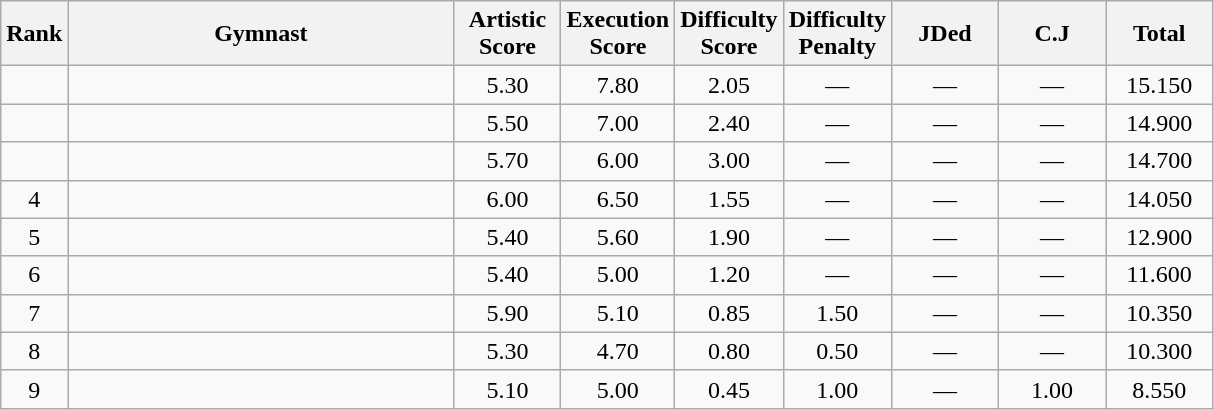<table class="wikitable" style="text-align:center">
<tr>
<th>Rank</th>
<th width=250>Gymnast</th>
<th style="width:4em">Artistic Score</th>
<th style="width:4em">Execution Score</th>
<th style="width:4em">Difficulty Score</th>
<th style="width:4em">Difficulty Penalty</th>
<th style="width:4em">JDed</th>
<th style="width:4em">C.J</th>
<th style="width:4em">Total</th>
</tr>
<tr>
<td></td>
<td align=left></td>
<td>5.30</td>
<td>7.80</td>
<td>2.05</td>
<td>—</td>
<td>—</td>
<td>—</td>
<td>15.150</td>
</tr>
<tr>
<td></td>
<td align=left></td>
<td>5.50</td>
<td>7.00</td>
<td>2.40</td>
<td>—</td>
<td>—</td>
<td>—</td>
<td>14.900</td>
</tr>
<tr>
<td></td>
<td align=left></td>
<td>5.70</td>
<td>6.00</td>
<td>3.00</td>
<td>—</td>
<td>—</td>
<td>—</td>
<td>14.700</td>
</tr>
<tr>
<td>4</td>
<td align=left></td>
<td>6.00</td>
<td>6.50</td>
<td>1.55</td>
<td>—</td>
<td>—</td>
<td>—</td>
<td>14.050</td>
</tr>
<tr>
<td>5</td>
<td align=left></td>
<td>5.40</td>
<td>5.60</td>
<td>1.90</td>
<td>—</td>
<td>—</td>
<td>—</td>
<td>12.900</td>
</tr>
<tr>
<td>6</td>
<td align=left></td>
<td>5.40</td>
<td>5.00</td>
<td>1.20</td>
<td>—</td>
<td>—</td>
<td>—</td>
<td>11.600</td>
</tr>
<tr>
<td>7</td>
<td align=left></td>
<td>5.90</td>
<td>5.10</td>
<td>0.85</td>
<td>1.50</td>
<td>—</td>
<td>—</td>
<td>10.350</td>
</tr>
<tr>
<td>8</td>
<td align=left></td>
<td>5.30</td>
<td>4.70</td>
<td>0.80</td>
<td>0.50</td>
<td>—</td>
<td>—</td>
<td>10.300</td>
</tr>
<tr>
<td>9</td>
<td align=left></td>
<td>5.10</td>
<td>5.00</td>
<td>0.45</td>
<td>1.00</td>
<td>—</td>
<td>1.00</td>
<td>8.550</td>
</tr>
</table>
